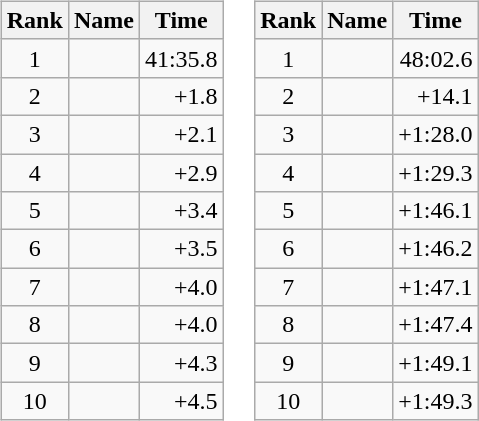<table border="0">
<tr>
<td valign="top"><br><table class="wikitable">
<tr>
<th>Rank</th>
<th>Name</th>
<th>Time</th>
</tr>
<tr>
<td style="text-align:center;">1</td>
<td> </td>
<td align="right">41:35.8</td>
</tr>
<tr>
<td style="text-align:center;">2</td>
<td></td>
<td align="right">+1.8</td>
</tr>
<tr>
<td style="text-align:center;">3</td>
<td></td>
<td align="right">+2.1</td>
</tr>
<tr>
<td style="text-align:center;">4</td>
<td></td>
<td align="right">+2.9</td>
</tr>
<tr>
<td style="text-align:center;">5</td>
<td></td>
<td align="right">+3.4</td>
</tr>
<tr>
<td style="text-align:center;">6</td>
<td></td>
<td align="right">+3.5</td>
</tr>
<tr>
<td style="text-align:center;">7</td>
<td></td>
<td align="right">+4.0</td>
</tr>
<tr>
<td style="text-align:center;">8</td>
<td></td>
<td align="right">+4.0</td>
</tr>
<tr>
<td style="text-align:center;">9</td>
<td></td>
<td align="right">+4.3</td>
</tr>
<tr>
<td style="text-align:center;">10</td>
<td></td>
<td align="right">+4.5</td>
</tr>
</table>
</td>
<td valign="top"><br><table class="wikitable">
<tr>
<th>Rank</th>
<th>Name</th>
<th>Time</th>
</tr>
<tr>
<td style="text-align:center;">1</td>
<td> </td>
<td align="right">48:02.6</td>
</tr>
<tr>
<td style="text-align:center;">2</td>
<td></td>
<td align="right">+14.1</td>
</tr>
<tr>
<td style="text-align:center;">3</td>
<td> </td>
<td align="right">+1:28.0</td>
</tr>
<tr>
<td style="text-align:center;">4</td>
<td></td>
<td align="right">+1:29.3</td>
</tr>
<tr>
<td style="text-align:center;">5</td>
<td></td>
<td align="right">+1:46.1</td>
</tr>
<tr>
<td style="text-align:center;">6</td>
<td></td>
<td align="right">+1:46.2</td>
</tr>
<tr>
<td style="text-align:center;">7</td>
<td></td>
<td align="right">+1:47.1</td>
</tr>
<tr>
<td style="text-align:center;">8</td>
<td></td>
<td align="right">+1:47.4</td>
</tr>
<tr>
<td style="text-align:center;">9</td>
<td></td>
<td align="right">+1:49.1</td>
</tr>
<tr>
<td style="text-align:center;">10</td>
<td></td>
<td align="right">+1:49.3</td>
</tr>
</table>
</td>
</tr>
</table>
